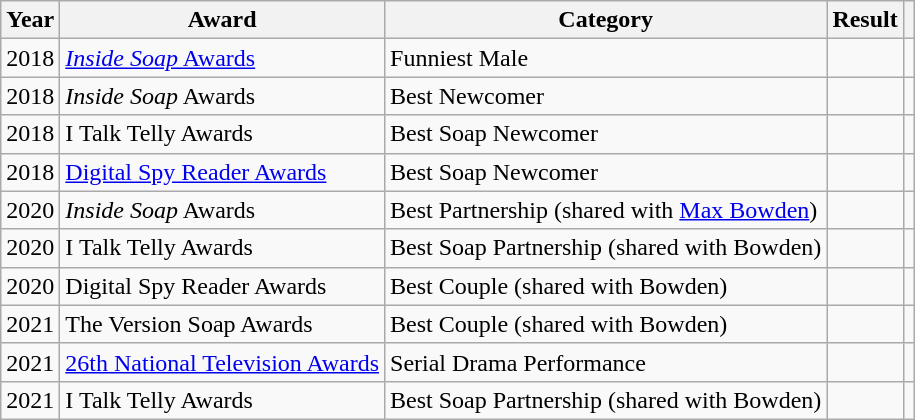<table class="wikitable sortable">
<tr>
<th>Year</th>
<th>Award</th>
<th>Category</th>
<th>Result</th>
<th scope=col class=unsortable></th>
</tr>
<tr>
<td>2018</td>
<td><a href='#'><em>Inside Soap</em> Awards</a></td>
<td>Funniest Male</td>
<td></td>
<td align="center"></td>
</tr>
<tr>
<td>2018</td>
<td><em>Inside Soap</em> Awards</td>
<td>Best Newcomer</td>
<td></td>
<td align="center"></td>
</tr>
<tr>
<td>2018</td>
<td>I Talk Telly Awards</td>
<td>Best Soap Newcomer</td>
<td></td>
<td align="center"></td>
</tr>
<tr>
<td>2018</td>
<td><a href='#'>Digital Spy Reader Awards</a></td>
<td>Best Soap Newcomer</td>
<td></td>
<td align="center"></td>
</tr>
<tr>
<td>2020</td>
<td><em>Inside Soap</em> Awards</td>
<td>Best Partnership (shared with <a href='#'>Max Bowden</a>)</td>
<td></td>
<td align="center"></td>
</tr>
<tr>
<td>2020</td>
<td>I Talk Telly Awards</td>
<td>Best Soap Partnership (shared with Bowden)</td>
<td></td>
<td align="center"></td>
</tr>
<tr>
<td>2020</td>
<td>Digital Spy Reader Awards</td>
<td>Best Couple (shared with Bowden)</td>
<td></td>
<td align="center"></td>
</tr>
<tr>
<td>2021</td>
<td>The Version Soap Awards</td>
<td>Best Couple (shared with Bowden)</td>
<td></td>
<td align="center"></td>
</tr>
<tr>
<td>2021</td>
<td><a href='#'>26th National Television Awards</a></td>
<td>Serial Drama Performance</td>
<td></td>
<td align="center"></td>
</tr>
<tr>
<td>2021</td>
<td>I Talk Telly Awards</td>
<td>Best Soap Partnership (shared with Bowden)</td>
<td></td>
<td align="center"></td>
</tr>
</table>
